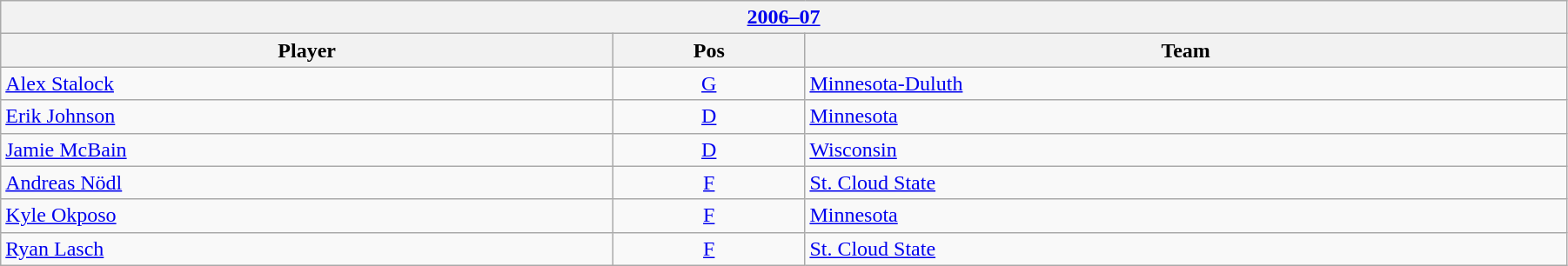<table class="wikitable" width=95%>
<tr>
<th colspan=3><a href='#'>2006–07</a></th>
</tr>
<tr>
<th>Player</th>
<th>Pos</th>
<th>Team</th>
</tr>
<tr>
<td><a href='#'>Alex Stalock</a></td>
<td align=center><a href='#'>G</a></td>
<td><a href='#'>Minnesota-Duluth</a></td>
</tr>
<tr>
<td><a href='#'>Erik Johnson</a></td>
<td align=center><a href='#'>D</a></td>
<td><a href='#'>Minnesota</a></td>
</tr>
<tr>
<td><a href='#'>Jamie McBain</a></td>
<td align=center><a href='#'>D</a></td>
<td><a href='#'>Wisconsin</a></td>
</tr>
<tr>
<td><a href='#'>Andreas Nödl</a></td>
<td align=center><a href='#'>F</a></td>
<td><a href='#'>St. Cloud State</a></td>
</tr>
<tr>
<td><a href='#'>Kyle Okposo</a></td>
<td align=center><a href='#'>F</a></td>
<td><a href='#'>Minnesota</a></td>
</tr>
<tr>
<td><a href='#'>Ryan Lasch</a></td>
<td align=center><a href='#'>F</a></td>
<td><a href='#'>St. Cloud State</a></td>
</tr>
</table>
